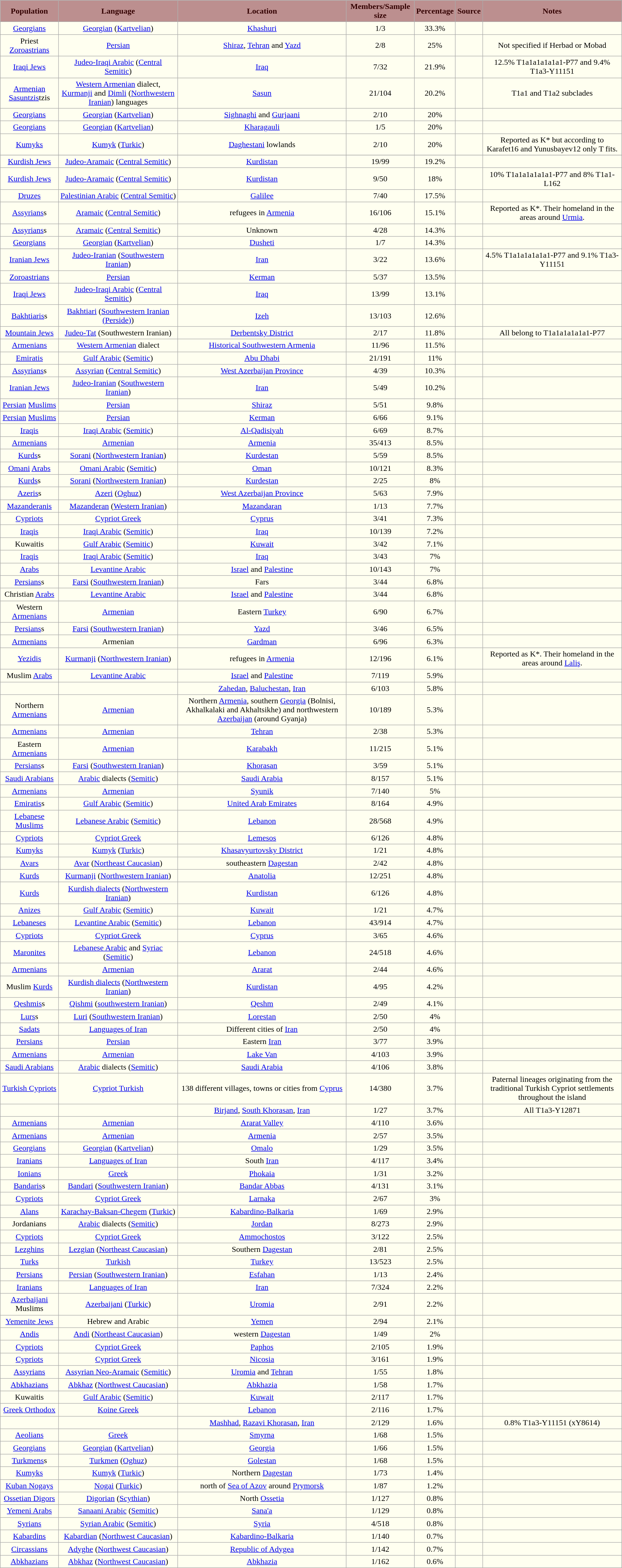<table class="wikitable sortable mw-collapsible" style="text-align:center; background:Ivory">
<tr>
<th style="background:RosyBrown; color:#300;">Population</th>
<th style="background:RosyBrown; color:#300;">Language</th>
<th style="background:RosyBrown; color:#300;">Location</th>
<th style="background:RosyBrown; color:#300;">Members/Sample size</th>
<th style="background:RosyBrown; color:#300;">Percentage</th>
<th style="background:RosyBrown; color:#300;">Source</th>
<th style="background:RosyBrown; color:#300;">Notes</th>
</tr>
<tr>
<td><a href='#'>Georgians</a></td>
<td><a href='#'>Georgian</a> (<a href='#'>Kartvelian</a>)</td>
<td><a href='#'>Khashuri</a></td>
<td>1/3</td>
<td>33.3%</td>
<td></td>
<td></td>
</tr>
<tr>
<td>Priest <a href='#'>Zoroastrians</a></td>
<td><a href='#'>Persian</a></td>
<td><a href='#'>Shiraz</a>, <a href='#'>Tehran</a> and <a href='#'>Yazd</a></td>
<td>2/8</td>
<td>25%</td>
<td></td>
<td>Not specified if Herbad or Mobad</td>
</tr>
<tr>
<td><a href='#'>Iraqi Jews</a></td>
<td><a href='#'>Judeo-Iraqi Arabic</a> (<a href='#'>Central Semitic</a>)</td>
<td><a href='#'>Iraq</a></td>
<td>7/32</td>
<td>21.9%</td>
<td></td>
<td>12.5% T1a1a1a1a1a1-P77 and 9.4% T1a3-Y11151</td>
</tr>
<tr>
<td><a href='#'>Armenian Sasuntzis</a>tzis</td>
<td><a href='#'>Western Armenian</a> dialect, <a href='#'>Kurmanji</a> and <a href='#'>Dimli</a> (<a href='#'>Northwestern Iranian</a>) languages</td>
<td><a href='#'>Sasun</a></td>
<td>21/104</td>
<td>20.2%</td>
<td></td>
<td>T1a1 and T1a2 subclades</td>
</tr>
<tr>
<td><a href='#'>Georgians</a></td>
<td><a href='#'>Georgian</a> (<a href='#'>Kartvelian</a>)</td>
<td><a href='#'>Sighnaghi</a> and <a href='#'>Gurjaani</a></td>
<td>2/10</td>
<td>20%</td>
<td></td>
<td></td>
</tr>
<tr>
<td><a href='#'>Georgians</a></td>
<td><a href='#'>Georgian</a> (<a href='#'>Kartvelian</a>)</td>
<td><a href='#'>Kharagauli</a></td>
<td>1/5</td>
<td>20%</td>
<td></td>
<td></td>
</tr>
<tr>
<td><a href='#'>Kumyks</a></td>
<td><a href='#'>Kumyk</a> (<a href='#'>Turkic</a>)</td>
<td><a href='#'>Daghestani</a> lowlands</td>
<td>2/10</td>
<td>20%</td>
<td></td>
<td>Reported as K* but according to Karafet16 and Yunusbayev12 only T fits.</td>
</tr>
<tr>
</tr>
<tr>
<td><a href='#'>Kurdish Jews</a></td>
<td><a href='#'>Judeo-Aramaic</a> (<a href='#'>Central Semitic</a>)</td>
<td><a href='#'>Kurdistan</a></td>
<td>19/99</td>
<td>19.2%</td>
<td></td>
<td></td>
</tr>
<tr>
<td><a href='#'>Kurdish Jews</a></td>
<td><a href='#'>Judeo-Aramaic</a> (<a href='#'>Central Semitic</a>)</td>
<td><a href='#'>Kurdistan</a></td>
<td>9/50</td>
<td>18%</td>
<td></td>
<td>10% T1a1a1a1a1a1-P77 and 8% T1a1-L162</td>
</tr>
<tr>
<td><a href='#'>Druzes</a></td>
<td><a href='#'>Palestinian Arabic</a> (<a href='#'>Central Semitic</a>)</td>
<td><a href='#'>Galilee</a></td>
<td>7/40</td>
<td>17.5%</td>
<td></td>
<td></td>
</tr>
<tr>
<td><a href='#'>Assyrians</a>s</td>
<td><a href='#'>Aramaic</a> (<a href='#'>Central Semitic</a>)</td>
<td>refugees in <a href='#'>Armenia</a></td>
<td>16/106</td>
<td>15.1%</td>
<td></td>
<td>Reported as K*. Their homeland in the areas around <a href='#'>Urmia</a>.</td>
</tr>
<tr>
<td><a href='#'>Assyrians</a>s</td>
<td><a href='#'>Aramaic</a> (<a href='#'>Central Semitic</a>)</td>
<td>Unknown</td>
<td>4/28</td>
<td>14.3%</td>
<td></td>
<td></td>
</tr>
<tr>
<td><a href='#'>Georgians</a></td>
<td><a href='#'>Georgian</a> (<a href='#'>Kartvelian</a>)</td>
<td><a href='#'>Dusheti</a></td>
<td>1/7</td>
<td>14.3%</td>
<td></td>
<td></td>
</tr>
<tr>
<td><a href='#'>Iranian Jews</a></td>
<td><a href='#'>Judeo-Iranian</a> (<a href='#'>Southwestern Iranian</a>)</td>
<td><a href='#'>Iran</a></td>
<td>3/22</td>
<td>13.6%</td>
<td></td>
<td>4.5% T1a1a1a1a1a1-P77 and 9.1% T1a3-Y11151</td>
</tr>
<tr>
<td><a href='#'>Zoroastrians</a></td>
<td><a href='#'>Persian</a></td>
<td><a href='#'>Kerman</a></td>
<td>5/37</td>
<td>13.5%</td>
<td></td>
<td></td>
</tr>
<tr>
<td><a href='#'>Iraqi Jews</a></td>
<td><a href='#'>Judeo-Iraqi Arabic</a> (<a href='#'>Central Semitic</a>)</td>
<td><a href='#'>Iraq</a></td>
<td>13/99</td>
<td>13.1%</td>
<td></td>
<td></td>
</tr>
<tr>
<td><a href='#'>Bakhtiaris</a>s</td>
<td><a href='#'>Bakhtiari</a> (<a href='#'>Southwestern Iranian (Perside)</a>)</td>
<td><a href='#'>Izeh</a></td>
<td>13/103</td>
<td>12.6%</td>
<td></td>
<td></td>
</tr>
<tr>
<td><a href='#'>Mountain Jews</a></td>
<td><a href='#'>Judeo-Tat</a> (Southwestern Iranian)</td>
<td><a href='#'>Derbentsky District</a></td>
<td>2/17</td>
<td>11.8%</td>
<td></td>
<td>All belong to T1a1a1a1a1a1-P77</td>
</tr>
<tr>
<td><a href='#'>Armenians</a></td>
<td><a href='#'>Western Armenian</a> dialect</td>
<td><a href='#'>Historical Southwestern Armenia</a></td>
<td>11/96</td>
<td>11.5%</td>
<td></td>
<td></td>
</tr>
<tr>
<td><a href='#'>Emiratis</a></td>
<td><a href='#'>Gulf Arabic</a> (<a href='#'>Semitic</a>)</td>
<td><a href='#'>Abu Dhabi</a></td>
<td>21/191</td>
<td>11%</td>
<td></td>
<td></td>
</tr>
<tr>
<td><a href='#'>Assyrians</a>s</td>
<td><a href='#'>Assyrian</a> (<a href='#'>Central Semitic</a>)</td>
<td><a href='#'>West Azerbaijan Province</a></td>
<td>4/39</td>
<td>10.3%</td>
<td></td>
<td></td>
</tr>
<tr>
<td><a href='#'>Iranian Jews</a></td>
<td><a href='#'>Judeo-Iranian</a> (<a href='#'>Southwestern Iranian</a>)</td>
<td><a href='#'>Iran</a></td>
<td>5/49</td>
<td>10.2%</td>
<td></td>
<td></td>
</tr>
<tr>
<td><a href='#'>Persian</a> <a href='#'>Muslims</a></td>
<td><a href='#'>Persian</a></td>
<td><a href='#'>Shiraz</a></td>
<td>5/51</td>
<td>9.8%</td>
<td></td>
<td></td>
</tr>
<tr>
<td><a href='#'>Persian</a> <a href='#'>Muslims</a></td>
<td><a href='#'>Persian</a></td>
<td><a href='#'>Kerman</a></td>
<td>6/66</td>
<td>9.1%</td>
<td></td>
<td></td>
</tr>
<tr>
<td><a href='#'>Iraqis</a></td>
<td><a href='#'>Iraqi Arabic</a> (<a href='#'>Semitic</a>)</td>
<td><a href='#'>Al-Qadisiyah</a></td>
<td>6/69</td>
<td>8.7%</td>
<td></td>
<td></td>
</tr>
<tr>
<td><a href='#'>Armenians</a></td>
<td><a href='#'>Armenian</a></td>
<td><a href='#'>Armenia</a></td>
<td>35/413</td>
<td>8.5%</td>
<td></td>
<td></td>
</tr>
<tr>
<td><a href='#'>Kurds</a>s</td>
<td><a href='#'>Sorani</a> (<a href='#'>Northwestern Iranian</a>)</td>
<td><a href='#'>Kurdestan</a></td>
<td>5/59</td>
<td>8.5%</td>
<td></td>
<td></td>
</tr>
<tr>
<td><a href='#'>Omani</a> <a href='#'>Arabs</a></td>
<td><a href='#'>Omani Arabic</a> (<a href='#'>Semitic</a>)</td>
<td><a href='#'>Oman</a></td>
<td>10/121</td>
<td>8.3%</td>
<td></td>
<td></td>
</tr>
<tr>
<td><a href='#'>Kurds</a>s</td>
<td><a href='#'>Sorani</a> (<a href='#'>Northwestern Iranian</a>)</td>
<td><a href='#'>Kurdestan</a></td>
<td>2/25</td>
<td>8%</td>
<td></td>
<td></td>
</tr>
<tr>
<td><a href='#'>Azeris</a>s</td>
<td><a href='#'>Azeri</a> (<a href='#'>Oghuz</a>)</td>
<td><a href='#'>West Azerbaijan Province</a></td>
<td>5/63</td>
<td>7.9%</td>
<td></td>
<td></td>
</tr>
<tr>
<td><a href='#'>Mazanderanis</a></td>
<td><a href='#'>Mazanderan</a> (<a href='#'>Western Iranian</a>)</td>
<td><a href='#'>Mazandaran</a></td>
<td>1/13</td>
<td>7.7%</td>
<td></td>
<td></td>
</tr>
<tr>
<td><a href='#'>Cypriots</a></td>
<td><a href='#'>Cypriot Greek</a></td>
<td><a href='#'>Cyprus</a></td>
<td>3/41</td>
<td>7.3%</td>
<td></td>
<td></td>
</tr>
<tr>
<td><a href='#'>Iraqis</a></td>
<td><a href='#'>Iraqi Arabic</a> (<a href='#'>Semitic</a>)</td>
<td><a href='#'>Iraq</a></td>
<td>10/139</td>
<td>7.2%</td>
<td></td>
<td></td>
</tr>
<tr>
<td>Kuwaitis</td>
<td><a href='#'>Gulf Arabic</a> (<a href='#'>Semitic</a>)</td>
<td><a href='#'>Kuwait</a></td>
<td>3/42</td>
<td>7.1%</td>
<td></td>
<td></td>
</tr>
<tr>
<td><a href='#'>Iraqis</a></td>
<td><a href='#'>Iraqi Arabic</a> (<a href='#'>Semitic</a>)</td>
<td><a href='#'>Iraq</a></td>
<td>3/43</td>
<td>7%</td>
<td></td>
<td></td>
</tr>
<tr>
<td><a href='#'>Arabs</a></td>
<td><a href='#'>Levantine Arabic</a></td>
<td><a href='#'>Israel</a> and <a href='#'>Palestine</a></td>
<td>10/143</td>
<td>7%</td>
<td></td>
<td></td>
</tr>
<tr>
<td><a href='#'>Persians</a>s</td>
<td><a href='#'>Farsi</a> (<a href='#'>Southwestern Iranian</a>)</td>
<td>Fars</td>
<td>3/44</td>
<td>6.8%</td>
<td></td>
<td></td>
</tr>
<tr>
<td>Christian <a href='#'>Arabs</a></td>
<td><a href='#'>Levantine Arabic</a></td>
<td><a href='#'>Israel</a> and <a href='#'>Palestine</a></td>
<td>3/44</td>
<td>6.8%</td>
<td></td>
<td></td>
</tr>
<tr>
<td>Western <a href='#'>Armenians</a></td>
<td><a href='#'>Armenian</a></td>
<td>Eastern <a href='#'>Turkey</a></td>
<td>6/90</td>
<td>6.7%</td>
<td></td>
<td></td>
</tr>
<tr>
<td><a href='#'>Persians</a>s</td>
<td><a href='#'>Farsi</a> (<a href='#'>Southwestern Iranian</a>)</td>
<td><a href='#'>Yazd</a></td>
<td>3/46</td>
<td>6.5%</td>
<td></td>
<td></td>
</tr>
<tr>
<td><a href='#'>Armenians</a></td>
<td>Armenian</td>
<td><a href='#'>Gardman</a></td>
<td>6/96</td>
<td>6.3%</td>
<td></td>
<td></td>
</tr>
<tr>
<td><a href='#'>Yezidis</a></td>
<td><a href='#'>Kurmanji</a> (<a href='#'>Northwestern Iranian</a>)</td>
<td>refugees in <a href='#'>Armenia</a></td>
<td>12/196</td>
<td>6.1%</td>
<td></td>
<td>Reported as K*. Their homeland in the areas around <a href='#'>Laliş</a>.</td>
</tr>
<tr>
<td>Muslim <a href='#'>Arabs</a></td>
<td><a href='#'>Levantine Arabic</a></td>
<td><a href='#'>Israel</a> and <a href='#'>Palestine</a></td>
<td>7/119</td>
<td>5.9%</td>
<td></td>
<td></td>
</tr>
<tr>
<td></td>
<td></td>
<td><a href='#'>Zahedan</a>, <a href='#'>Baluchestan</a>, <a href='#'>Iran</a></td>
<td>6/103</td>
<td>5.8%</td>
<td></td>
<td></td>
</tr>
<tr>
<td>Northern <a href='#'>Armenians</a></td>
<td><a href='#'>Armenian</a></td>
<td>Northern <a href='#'>Armenia</a>, southern <a href='#'>Georgia</a> (Bolnisi, Akhalkalaki and Akhaltsikhe) and northwestern <a href='#'>Azerbaijan</a> (around Gyanja)</td>
<td>10/189</td>
<td>5.3%</td>
<td></td>
<td></td>
</tr>
<tr>
<td><a href='#'>Armenians</a></td>
<td><a href='#'>Armenian</a></td>
<td><a href='#'>Tehran</a></td>
<td>2/38</td>
<td>5.3%</td>
<td></td>
<td></td>
</tr>
<tr>
<td>Eastern <a href='#'>Armenians</a></td>
<td><a href='#'>Armenian</a></td>
<td><a href='#'>Karabakh</a></td>
<td>11/215</td>
<td>5.1%</td>
<td></td>
<td></td>
</tr>
<tr>
<td><a href='#'>Persians</a>s</td>
<td><a href='#'>Farsi</a> (<a href='#'>Southwestern Iranian</a>)</td>
<td><a href='#'>Khorasan</a></td>
<td>3/59</td>
<td>5.1%</td>
<td></td>
<td></td>
</tr>
<tr>
<td><a href='#'>Saudi Arabians</a></td>
<td><a href='#'>Arabic</a> dialects (<a href='#'>Semitic</a>)</td>
<td><a href='#'>Saudi Arabia</a></td>
<td>8/157</td>
<td>5.1%</td>
<td></td>
<td></td>
</tr>
<tr>
<td><a href='#'>Armenians</a></td>
<td><a href='#'>Armenian</a></td>
<td><a href='#'>Syunik</a></td>
<td>7/140</td>
<td>5%</td>
<td></td>
<td></td>
</tr>
<tr>
<td><a href='#'>Emiratis</a>s</td>
<td><a href='#'>Gulf Arabic</a> (<a href='#'>Semitic</a>)</td>
<td><a href='#'>United Arab Emirates</a></td>
<td>8/164</td>
<td>4.9%</td>
<td></td>
<td></td>
</tr>
<tr>
<td><a href='#'>Lebanese Muslims</a></td>
<td><a href='#'>Lebanese Arabic</a> (<a href='#'>Semitic</a>)</td>
<td><a href='#'>Lebanon</a></td>
<td>28/568</td>
<td>4.9%</td>
<td></td>
<td></td>
</tr>
<tr>
<td><a href='#'>Cypriots</a></td>
<td><a href='#'>Cypriot Greek</a></td>
<td><a href='#'>Lemesos</a></td>
<td>6/126</td>
<td>4.8%</td>
<td></td>
<td></td>
</tr>
<tr>
<td><a href='#'>Kumyks</a></td>
<td><a href='#'>Kumyk</a> (<a href='#'>Turkic</a>)</td>
<td><a href='#'>Khasavyurtovsky District</a></td>
<td>1/21</td>
<td>4.8%</td>
<td></td>
<td></td>
</tr>
<tr>
<td><a href='#'>Avars</a></td>
<td><a href='#'>Avar</a> (<a href='#'>Northeast Caucasian</a>)</td>
<td>southeastern <a href='#'>Dagestan</a></td>
<td>2/42</td>
<td>4.8%</td>
<td></td>
<td></td>
</tr>
<tr>
<td><a href='#'>Kurds</a></td>
<td><a href='#'>Kurmanji</a> (<a href='#'>Northwestern Iranian</a>)</td>
<td><a href='#'>Anatolia</a></td>
<td>12/251</td>
<td>4.8%</td>
<td></td>
<td></td>
</tr>
<tr>
<td><a href='#'>Kurds</a></td>
<td><a href='#'>Kurdish dialects</a> (<a href='#'>Northwestern Iranian</a>)</td>
<td><a href='#'>Kurdistan</a></td>
<td>6/126</td>
<td>4.8%</td>
<td></td>
<td></td>
</tr>
<tr>
<td><a href='#'>Anizes</a></td>
<td><a href='#'>Gulf Arabic</a> (<a href='#'>Semitic</a>)</td>
<td><a href='#'>Kuwait</a></td>
<td>1/21</td>
<td>4.7%</td>
<td></td>
<td></td>
</tr>
<tr>
<td><a href='#'>Lebaneses</a></td>
<td><a href='#'>Levantine Arabic</a> (<a href='#'>Semitic</a>)</td>
<td><a href='#'>Lebanon</a></td>
<td>43/914</td>
<td>4.7%</td>
<td></td>
<td></td>
</tr>
<tr>
<td><a href='#'>Cypriots</a></td>
<td><a href='#'>Cypriot Greek</a></td>
<td><a href='#'>Cyprus</a></td>
<td>3/65</td>
<td>4.6%</td>
<td></td>
<td></td>
</tr>
<tr>
<td><a href='#'>Maronites</a></td>
<td><a href='#'>Lebanese Arabic</a> and <a href='#'>Syriac</a> (<a href='#'>Semitic</a>)</td>
<td><a href='#'>Lebanon</a></td>
<td>24/518</td>
<td>4.6%</td>
<td></td>
<td></td>
</tr>
<tr>
<td><a href='#'>Armenians</a></td>
<td><a href='#'>Armenian</a></td>
<td><a href='#'>Ararat</a></td>
<td>2/44</td>
<td>4.6%</td>
<td></td>
<td></td>
</tr>
<tr>
<td>Muslim <a href='#'>Kurds</a></td>
<td><a href='#'>Kurdish dialects</a> (<a href='#'>Northwestern Iranian</a>)</td>
<td><a href='#'>Kurdistan</a></td>
<td>4/95</td>
<td>4.2%</td>
<td></td>
<td></td>
</tr>
<tr>
<td><a href='#'>Qeshmis</a>s</td>
<td><a href='#'>Qishmi</a> (<a href='#'>southwestern Iranian</a>)</td>
<td><a href='#'>Qeshm</a></td>
<td>2/49</td>
<td>4.1%</td>
<td></td>
<td></td>
</tr>
<tr>
<td><a href='#'>Lurs</a>s</td>
<td><a href='#'>Luri</a> (<a href='#'>Southwestern Iranian</a>)</td>
<td><a href='#'>Lorestan</a></td>
<td>2/50</td>
<td>4%</td>
<td></td>
<td></td>
</tr>
<tr>
<td><a href='#'>Sadats</a></td>
<td><a href='#'>Languages of Iran</a></td>
<td>Different cities of <a href='#'>Iran</a></td>
<td>2/50</td>
<td>4%</td>
<td></td>
<td></td>
</tr>
<tr>
<td><a href='#'>Persians</a></td>
<td><a href='#'>Persian</a></td>
<td>Eastern <a href='#'>Iran</a></td>
<td>3/77</td>
<td>3.9%</td>
<td></td>
<td></td>
</tr>
<tr>
<td><a href='#'>Armenians</a></td>
<td><a href='#'>Armenian</a></td>
<td><a href='#'>Lake Van</a></td>
<td>4/103</td>
<td>3.9%</td>
<td></td>
<td></td>
</tr>
<tr>
<td><a href='#'>Saudi Arabians</a></td>
<td><a href='#'>Arabic</a> dialects (<a href='#'>Semitic</a>)</td>
<td><a href='#'>Saudi Arabia</a></td>
<td>4/106</td>
<td>3.8%</td>
<td></td>
<td></td>
</tr>
<tr>
<td><a href='#'>Turkish Cypriots</a></td>
<td><a href='#'>Cypriot Turkish</a></td>
<td>138 different villages, towns or cities from <a href='#'>Cyprus</a></td>
<td>14/380</td>
<td>3.7%</td>
<td></td>
<td>Paternal lineages originating from the traditional Turkish Cypriot settlements throughout the island</td>
</tr>
<tr>
<td></td>
<td></td>
<td><a href='#'>Birjand</a>, <a href='#'>South Khorasan</a>, <a href='#'>Iran</a></td>
<td>1/27</td>
<td>3.7%</td>
<td></td>
<td>All T1a3-Y12871</td>
</tr>
<tr>
<td><a href='#'>Armenians</a></td>
<td><a href='#'>Armenian</a></td>
<td><a href='#'>Ararat Valley</a></td>
<td>4/110</td>
<td>3.6%</td>
<td></td>
<td></td>
</tr>
<tr>
<td><a href='#'>Armenians</a></td>
<td><a href='#'>Armenian</a></td>
<td><a href='#'>Armenia</a></td>
<td>2/57</td>
<td>3.5%</td>
<td></td>
<td></td>
</tr>
<tr>
<td><a href='#'>Georgians</a></td>
<td><a href='#'>Georgian</a> (<a href='#'>Kartvelian</a>)</td>
<td><a href='#'>Omalo</a></td>
<td>1/29</td>
<td>3.5%</td>
<td></td>
<td></td>
</tr>
<tr>
<td><a href='#'>Iranians</a></td>
<td><a href='#'>Languages of Iran</a></td>
<td>South <a href='#'>Iran</a></td>
<td>4/117</td>
<td>3.4%</td>
<td></td>
<td></td>
</tr>
<tr>
<td><a href='#'>Ionians</a></td>
<td><a href='#'>Greek</a></td>
<td><a href='#'>Phokaia</a></td>
<td>1/31</td>
<td>3.2%</td>
<td></td>
<td></td>
</tr>
<tr>
<td><a href='#'>Bandaris</a>s</td>
<td><a href='#'>Bandari</a> (<a href='#'>Southwestern Iranian</a>)</td>
<td><a href='#'>Bandar Abbas</a></td>
<td>4/131</td>
<td>3.1%</td>
<td></td>
<td></td>
</tr>
<tr>
<td><a href='#'>Cypriots</a></td>
<td><a href='#'>Cypriot Greek</a></td>
<td><a href='#'>Larnaka</a></td>
<td>2/67</td>
<td>3%</td>
<td></td>
<td></td>
</tr>
<tr>
<td><a href='#'>Alans</a></td>
<td><a href='#'>Karachay-Baksan-Chegem</a> (<a href='#'>Turkic</a>)</td>
<td><a href='#'>Kabardino-Balkaria</a></td>
<td>1/69</td>
<td>2.9%</td>
<td></td>
<td></td>
</tr>
<tr>
<td>Jordanians</td>
<td><a href='#'>Arabic</a> dialects (<a href='#'>Semitic</a>)</td>
<td><a href='#'>Jordan</a></td>
<td>8/273</td>
<td>2.9%</td>
<td></td>
<td></td>
</tr>
<tr>
<td><a href='#'>Cypriots</a></td>
<td><a href='#'>Cypriot Greek</a></td>
<td><a href='#'>Ammochostos</a></td>
<td>3/122</td>
<td>2.5%</td>
<td></td>
<td></td>
</tr>
<tr>
<td><a href='#'>Lezghins</a></td>
<td><a href='#'>Lezgian</a> (<a href='#'>Northeast Caucasian</a>)</td>
<td>Southern <a href='#'>Dagestan</a></td>
<td>2/81</td>
<td>2.5%</td>
<td></td>
<td></td>
</tr>
<tr>
<td><a href='#'>Turks</a></td>
<td><a href='#'>Turkish</a></td>
<td><a href='#'>Turkey</a></td>
<td>13/523</td>
<td>2.5%</td>
<td></td>
<td></td>
</tr>
<tr>
<td><a href='#'>Persians</a></td>
<td><a href='#'>Persian</a> (<a href='#'>Southwestern Iranian</a>)</td>
<td><a href='#'>Esfahan</a></td>
<td>1/13</td>
<td>2.4%</td>
<td></td>
<td></td>
</tr>
<tr>
<td><a href='#'>Iranians</a></td>
<td><a href='#'>Languages of Iran</a></td>
<td><a href='#'>Iran</a></td>
<td>7/324</td>
<td>2.2%</td>
<td></td>
<td></td>
</tr>
<tr>
<td><a href='#'>Azerbaijani</a> Muslims</td>
<td><a href='#'>Azerbaijani</a> (<a href='#'>Turkic</a>)</td>
<td><a href='#'>Uromia</a></td>
<td>2/91</td>
<td>2.2%</td>
<td></td>
<td></td>
</tr>
<tr>
<td><a href='#'>Yemenite Jews</a></td>
<td>Hebrew and Arabic</td>
<td><a href='#'>Yemen</a></td>
<td>2/94</td>
<td>2.1%</td>
<td></td>
<td></td>
</tr>
<tr>
<td><a href='#'>Andis</a></td>
<td><a href='#'>Andi</a> (<a href='#'>Northeast Caucasian</a>)</td>
<td>western <a href='#'>Dagestan</a></td>
<td>1/49</td>
<td>2%</td>
<td></td>
<td></td>
</tr>
<tr>
<td><a href='#'>Cypriots</a></td>
<td><a href='#'>Cypriot Greek</a></td>
<td><a href='#'>Paphos</a></td>
<td>2/105</td>
<td>1.9%</td>
<td></td>
<td></td>
</tr>
<tr>
<td><a href='#'>Cypriots</a></td>
<td><a href='#'>Cypriot Greek</a></td>
<td><a href='#'>Nicosia</a></td>
<td>3/161</td>
<td>1.9%</td>
<td></td>
<td></td>
</tr>
<tr>
<td><a href='#'>Assyrians</a></td>
<td><a href='#'>Assyrian Neo-Aramaic</a> (<a href='#'>Semitic</a>)</td>
<td><a href='#'>Uromia</a> and <a href='#'>Tehran</a></td>
<td>1/55</td>
<td>1.8%</td>
<td></td>
<td></td>
</tr>
<tr>
<td><a href='#'>Abkhazians</a></td>
<td><a href='#'>Abkhaz</a> (<a href='#'>Northwest Caucasian</a>)</td>
<td><a href='#'>Abkhazia</a></td>
<td>1/58</td>
<td>1.7%</td>
<td></td>
<td></td>
</tr>
<tr>
<td>Kuwaitis</td>
<td><a href='#'>Gulf Arabic</a> (<a href='#'>Semitic</a>)</td>
<td><a href='#'>Kuwait</a></td>
<td>2/117</td>
<td>1.7%</td>
<td></td>
<td></td>
</tr>
<tr>
<td><a href='#'>Greek Orthodox</a></td>
<td><a href='#'>Koine Greek</a></td>
<td><a href='#'>Lebanon</a></td>
<td>2/116</td>
<td>1.7%</td>
<td></td>
<td></td>
</tr>
<tr>
<td></td>
<td></td>
<td><a href='#'>Mashhad</a>, <a href='#'>Razavi Khorasan</a>, <a href='#'>Iran</a></td>
<td>2/129</td>
<td>1.6%</td>
<td></td>
<td>0.8% T1a3-Y11151 (xY8614)</td>
</tr>
<tr>
<td><a href='#'>Aeolians</a></td>
<td><a href='#'>Greek</a></td>
<td><a href='#'>Smyrna</a></td>
<td>1/68</td>
<td>1.5%</td>
<td></td>
<td></td>
</tr>
<tr>
<td><a href='#'>Georgians</a></td>
<td><a href='#'>Georgian</a> (<a href='#'>Kartvelian</a>)</td>
<td><a href='#'>Georgia</a></td>
<td>1/66</td>
<td>1.5%</td>
<td></td>
<td></td>
</tr>
<tr>
<td><a href='#'>Turkmens</a>s</td>
<td><a href='#'>Turkmen</a> (<a href='#'>Oghuz</a>)</td>
<td><a href='#'>Golestan</a></td>
<td>1/68</td>
<td>1.5%</td>
<td></td>
<td></td>
</tr>
<tr>
<td><a href='#'>Kumyks</a></td>
<td><a href='#'>Kumyk</a> (<a href='#'>Turkic</a>)</td>
<td>Northern <a href='#'>Dagestan</a></td>
<td>1/73</td>
<td>1.4%</td>
<td></td>
<td></td>
</tr>
<tr>
<td><a href='#'>Kuban Nogays</a></td>
<td><a href='#'>Nogai</a> (<a href='#'>Turkic</a>)</td>
<td>north of <a href='#'>Sea of Azov</a> around <a href='#'>Prymorsk</a></td>
<td>1/87</td>
<td>1.2%</td>
<td></td>
<td></td>
</tr>
<tr>
<td><a href='#'>Ossetian Digors</a></td>
<td><a href='#'>Digorian</a> (<a href='#'>Scythian</a>)</td>
<td>North <a href='#'>Ossetia</a></td>
<td>1/127</td>
<td>0.8%</td>
<td></td>
<td></td>
</tr>
<tr>
<td><a href='#'>Yemeni Arabs</a></td>
<td><a href='#'>Sanaani Arabic</a> (<a href='#'>Semitic</a>)</td>
<td><a href='#'>Sana'a</a></td>
<td>1/129</td>
<td>0.8%</td>
<td></td>
<td></td>
</tr>
<tr>
<td><a href='#'>Syrians</a></td>
<td><a href='#'>Syrian Arabic</a> (<a href='#'>Semitic</a>)</td>
<td><a href='#'>Syria</a></td>
<td>4/518</td>
<td>0.8%</td>
<td></td>
<td></td>
</tr>
<tr>
<td><a href='#'>Kabardins</a></td>
<td><a href='#'>Kabardian</a> (<a href='#'>Northwest Caucasian</a>)</td>
<td><a href='#'>Kabardino-Balkaria</a></td>
<td>1/140</td>
<td>0.7%</td>
<td></td>
<td></td>
</tr>
<tr>
<td><a href='#'>Circassians</a></td>
<td><a href='#'>Adyghe</a> (<a href='#'>Northwest Caucasian</a>)</td>
<td><a href='#'>Republic of Adygea</a></td>
<td>1/142</td>
<td>0.7%</td>
<td></td>
<td></td>
</tr>
<tr>
<td><a href='#'>Abkhazians</a></td>
<td><a href='#'>Abkhaz</a> (<a href='#'>Northwest Caucasian</a>)</td>
<td><a href='#'>Abkhazia</a></td>
<td>1/162</td>
<td>0.6%</td>
<td></td>
<td></td>
</tr>
</table>
